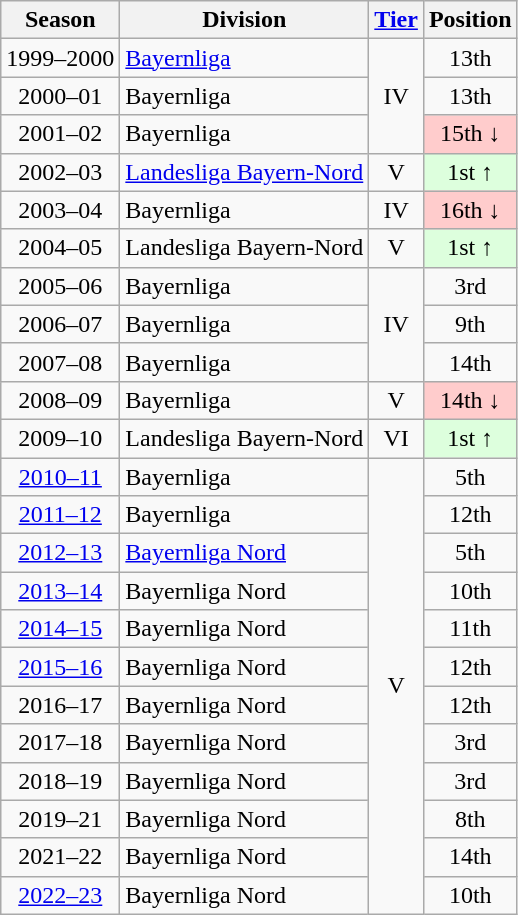<table class="wikitable">
<tr>
<th>Season</th>
<th>Division</th>
<th><a href='#'>Tier</a></th>
<th>Position</th>
</tr>
<tr align="center">
<td>1999–2000</td>
<td align="left"><a href='#'>Bayernliga</a></td>
<td rowspan=3>IV</td>
<td>13th</td>
</tr>
<tr align="center">
<td>2000–01</td>
<td align="left">Bayernliga</td>
<td>13th</td>
</tr>
<tr align="center">
<td>2001–02</td>
<td align="left">Bayernliga</td>
<td style="background:#ffcccc">15th ↓</td>
</tr>
<tr align="center">
<td>2002–03</td>
<td align="left"><a href='#'>Landesliga Bayern-Nord</a></td>
<td>V</td>
<td style="background:#ddffdd">1st ↑</td>
</tr>
<tr align="center">
<td>2003–04</td>
<td align="left">Bayernliga</td>
<td>IV</td>
<td style="background:#ffcccc">16th ↓</td>
</tr>
<tr align="center">
<td>2004–05</td>
<td align="left">Landesliga Bayern-Nord</td>
<td>V</td>
<td style="background:#ddffdd">1st ↑</td>
</tr>
<tr align="center">
<td>2005–06</td>
<td align="left">Bayernliga</td>
<td rowspan=3>IV</td>
<td>3rd</td>
</tr>
<tr align="center">
<td>2006–07</td>
<td align="left">Bayernliga</td>
<td>9th</td>
</tr>
<tr align="center">
<td>2007–08</td>
<td align="left">Bayernliga</td>
<td>14th</td>
</tr>
<tr align="center">
<td>2008–09</td>
<td align="left">Bayernliga</td>
<td>V</td>
<td style="background:#ffcccc">14th ↓</td>
</tr>
<tr align="center">
<td>2009–10</td>
<td align="left">Landesliga Bayern-Nord</td>
<td>VI</td>
<td style="background:#ddffdd">1st ↑</td>
</tr>
<tr align="center">
<td><a href='#'>2010–11</a></td>
<td align="left">Bayernliga</td>
<td rowspan=12>V</td>
<td>5th</td>
</tr>
<tr align="center">
<td><a href='#'>2011–12</a></td>
<td align="left">Bayernliga</td>
<td>12th</td>
</tr>
<tr align="center">
<td><a href='#'>2012–13</a></td>
<td align="left"><a href='#'>Bayernliga Nord</a></td>
<td>5th</td>
</tr>
<tr align="center">
<td><a href='#'>2013–14</a></td>
<td align="left">Bayernliga Nord</td>
<td>10th</td>
</tr>
<tr align="center">
<td><a href='#'>2014–15</a></td>
<td align="left">Bayernliga Nord</td>
<td>11th</td>
</tr>
<tr align="center">
<td><a href='#'>2015–16</a></td>
<td align="left">Bayernliga Nord</td>
<td>12th</td>
</tr>
<tr align="center">
<td>2016–17</td>
<td align="left">Bayernliga Nord</td>
<td>12th</td>
</tr>
<tr align="center">
<td>2017–18</td>
<td align="left">Bayernliga Nord</td>
<td>3rd</td>
</tr>
<tr align="center">
<td>2018–19</td>
<td align="left">Bayernliga Nord</td>
<td>3rd</td>
</tr>
<tr align="center">
<td>2019–21</td>
<td align="left">Bayernliga Nord</td>
<td>8th</td>
</tr>
<tr align="center">
<td>2021–22</td>
<td align="left">Bayernliga Nord</td>
<td>14th</td>
</tr>
<tr align="center">
<td><a href='#'>2022–23</a></td>
<td align="left">Bayernliga Nord</td>
<td>10th</td>
</tr>
</table>
